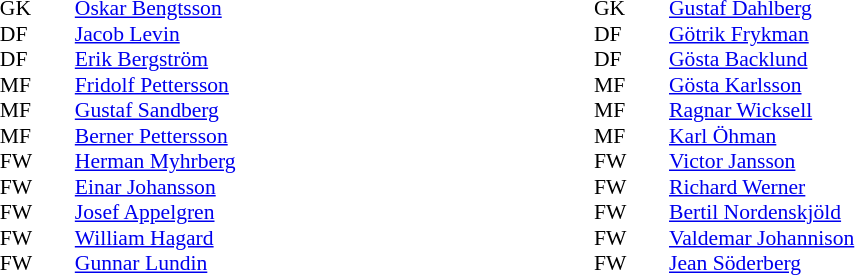<table width="100%">
<tr>
<td valign="top" width="50%"><br><table style="font-size: 90%" cellspacing="0" cellpadding="0" align=center>
<tr>
<th width="25"></th>
<th width="25"></th>
</tr>
<tr>
<td>GK</td>
<td></td>
<td> <a href='#'>Oskar Bengtsson</a></td>
</tr>
<tr>
<td>DF</td>
<td></td>
<td> <a href='#'>Jacob Levin</a></td>
</tr>
<tr>
<td>DF</td>
<td></td>
<td> <a href='#'>Erik Bergström</a></td>
</tr>
<tr>
<td>MF</td>
<td></td>
<td> <a href='#'>Fridolf Pettersson</a></td>
</tr>
<tr>
<td>MF</td>
<td></td>
<td> <a href='#'>Gustaf Sandberg</a></td>
</tr>
<tr>
<td>MF</td>
<td></td>
<td> <a href='#'>Berner Pettersson</a></td>
</tr>
<tr>
<td>FW</td>
<td></td>
<td> <a href='#'>Herman Myhrberg</a></td>
</tr>
<tr>
<td>FW</td>
<td></td>
<td> <a href='#'>Einar Johansson</a></td>
</tr>
<tr>
<td>FW</td>
<td></td>
<td> <a href='#'>Josef Appelgren</a></td>
</tr>
<tr>
<td>FW</td>
<td></td>
<td> <a href='#'>William Hagard</a></td>
</tr>
<tr>
<td>FW</td>
<td></td>
<td> <a href='#'>Gunnar Lundin</a></td>
</tr>
</table>
</td>
<td valign="top" width="50%"><br><table style="font-size: 90%" cellspacing="0" cellpadding="0">
<tr>
<th width="25"></th>
<th width="25"></th>
</tr>
<tr>
<td>GK</td>
<td></td>
<td> <a href='#'>Gustaf Dahlberg</a></td>
</tr>
<tr>
<td>DF</td>
<td></td>
<td> <a href='#'>Götrik Frykman</a></td>
</tr>
<tr>
<td>DF</td>
<td></td>
<td> <a href='#'>Gösta Backlund</a></td>
</tr>
<tr>
<td>MF</td>
<td></td>
<td> <a href='#'>Gösta Karlsson</a></td>
</tr>
<tr>
<td>MF</td>
<td></td>
<td> <a href='#'>Ragnar Wicksell</a></td>
</tr>
<tr>
<td>MF</td>
<td></td>
<td> <a href='#'>Karl Öhman</a></td>
</tr>
<tr>
<td>FW</td>
<td></td>
<td> <a href='#'>Victor Jansson</a></td>
</tr>
<tr>
<td>FW</td>
<td></td>
<td> <a href='#'>Richard Werner</a></td>
</tr>
<tr>
<td>FW</td>
<td></td>
<td> <a href='#'>Bertil Nordenskjöld</a></td>
</tr>
<tr>
<td>FW</td>
<td></td>
<td> <a href='#'>Valdemar Johannison</a></td>
</tr>
<tr>
<td>FW</td>
<td></td>
<td> <a href='#'>Jean Söderberg</a></td>
</tr>
</table>
</td>
</tr>
</table>
